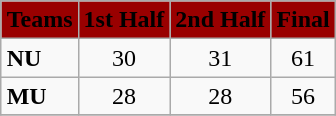<table class="wikitable" align=right>
<tr bgcolor=#990000 align=center>
<td colspan=1><span><strong>Teams</strong></span></td>
<td colspan=1><span><strong>1st Half</strong></span></td>
<td colspan=1><span><strong>2nd Half</strong></span></td>
<td colspan=1><span><strong>Final</strong></span></td>
</tr>
<tr>
<td><strong>NU</strong></td>
<td align=center>30</td>
<td align=center>31</td>
<td align=center>61</td>
</tr>
<tr>
<td><strong>MU</strong></td>
<td align=center>28</td>
<td align=center>28</td>
<td align=center>56</td>
</tr>
<tr>
</tr>
</table>
